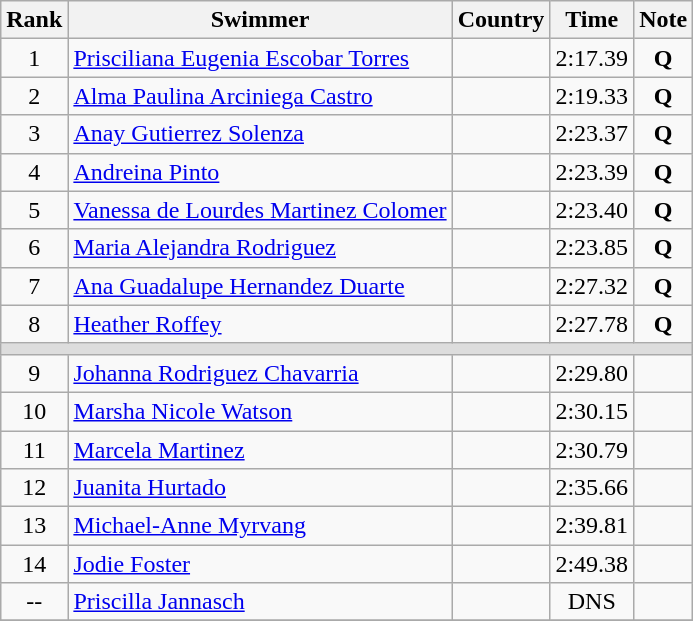<table class="wikitable" style="text-align:center">
<tr>
<th>Rank</th>
<th>Swimmer</th>
<th>Country</th>
<th>Time</th>
<th>Note</th>
</tr>
<tr>
<td>1</td>
<td align=left><a href='#'>Prisciliana Eugenia Escobar Torres</a></td>
<td align=left></td>
<td>2:17.39</td>
<td><strong>Q</strong></td>
</tr>
<tr>
<td>2</td>
<td align=left><a href='#'>Alma Paulina Arciniega Castro</a></td>
<td align=left></td>
<td>2:19.33</td>
<td><strong>Q</strong></td>
</tr>
<tr>
<td>3</td>
<td align=left><a href='#'>Anay Gutierrez Solenza</a></td>
<td align=left></td>
<td>2:23.37</td>
<td><strong>Q</strong></td>
</tr>
<tr>
<td>4</td>
<td align=left><a href='#'>Andreina Pinto</a></td>
<td align=left></td>
<td>2:23.39</td>
<td><strong>Q</strong></td>
</tr>
<tr>
<td>5</td>
<td align=left><a href='#'>Vanessa de Lourdes Martinez Colomer</a></td>
<td align=left></td>
<td>2:23.40</td>
<td><strong>Q</strong></td>
</tr>
<tr>
<td>6</td>
<td align=left><a href='#'>Maria Alejandra Rodriguez</a></td>
<td align=left></td>
<td>2:23.85</td>
<td><strong>Q</strong></td>
</tr>
<tr>
<td>7</td>
<td align=left><a href='#'>Ana Guadalupe Hernandez Duarte</a></td>
<td align=left></td>
<td>2:27.32</td>
<td><strong>Q</strong></td>
</tr>
<tr>
<td>8</td>
<td align=left><a href='#'>Heather Roffey</a></td>
<td align=left></td>
<td>2:27.78</td>
<td><strong>Q</strong></td>
</tr>
<tr bgcolor=#DDDDDD>
<td colspan=5></td>
</tr>
<tr>
<td>9</td>
<td align=left><a href='#'>Johanna Rodriguez Chavarria</a></td>
<td align=left></td>
<td>2:29.80</td>
<td></td>
</tr>
<tr>
<td>10</td>
<td align=left><a href='#'>Marsha Nicole Watson</a></td>
<td align=left></td>
<td>2:30.15</td>
<td></td>
</tr>
<tr>
<td>11</td>
<td align=left><a href='#'>Marcela Martinez</a></td>
<td align=left></td>
<td>2:30.79</td>
<td></td>
</tr>
<tr>
<td>12</td>
<td align=left><a href='#'>Juanita Hurtado</a></td>
<td align=left></td>
<td>2:35.66</td>
<td></td>
</tr>
<tr>
<td>13</td>
<td align=left><a href='#'>Michael-Anne Myrvang</a></td>
<td align=left></td>
<td>2:39.81</td>
<td></td>
</tr>
<tr>
<td>14</td>
<td align=left><a href='#'>Jodie Foster</a></td>
<td align=left></td>
<td>2:49.38</td>
<td></td>
</tr>
<tr>
<td>--</td>
<td align=left><a href='#'>Priscilla Jannasch</a></td>
<td align=left></td>
<td>DNS</td>
<td></td>
</tr>
<tr>
</tr>
</table>
